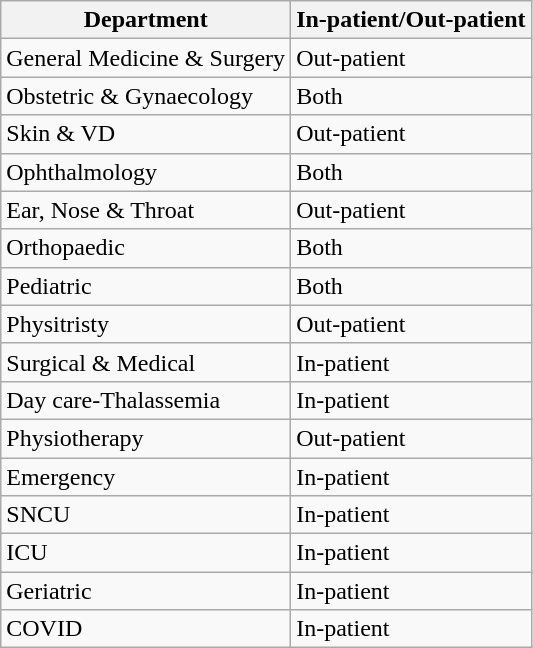<table class="wikitable sortable">
<tr>
<th>Department</th>
<th>In-patient/Out-patient</th>
</tr>
<tr>
<td>General Medicine & Surgery</td>
<td>Out-patient</td>
</tr>
<tr>
<td>Obstetric & Gynaecology</td>
<td>Both</td>
</tr>
<tr>
<td>Skin & VD</td>
<td>Out-patient</td>
</tr>
<tr>
<td>Ophthalmology</td>
<td>Both</td>
</tr>
<tr>
<td>Ear, Nose & Throat</td>
<td>Out-patient</td>
</tr>
<tr>
<td>Orthopaedic</td>
<td>Both</td>
</tr>
<tr>
<td>Pediatric</td>
<td>Both</td>
</tr>
<tr>
<td>Physitristy</td>
<td>Out-patient</td>
</tr>
<tr>
<td>Surgical & Medical</td>
<td>In-patient</td>
</tr>
<tr>
<td>Day care-Thalassemia</td>
<td>In-patient</td>
</tr>
<tr>
<td>Physiotherapy</td>
<td>Out-patient</td>
</tr>
<tr>
<td>Emergency</td>
<td>In-patient</td>
</tr>
<tr>
<td>SNCU</td>
<td>In-patient</td>
</tr>
<tr>
<td>ICU</td>
<td>In-patient</td>
</tr>
<tr>
<td>Geriatric</td>
<td>In-patient</td>
</tr>
<tr>
<td>COVID</td>
<td>In-patient</td>
</tr>
</table>
